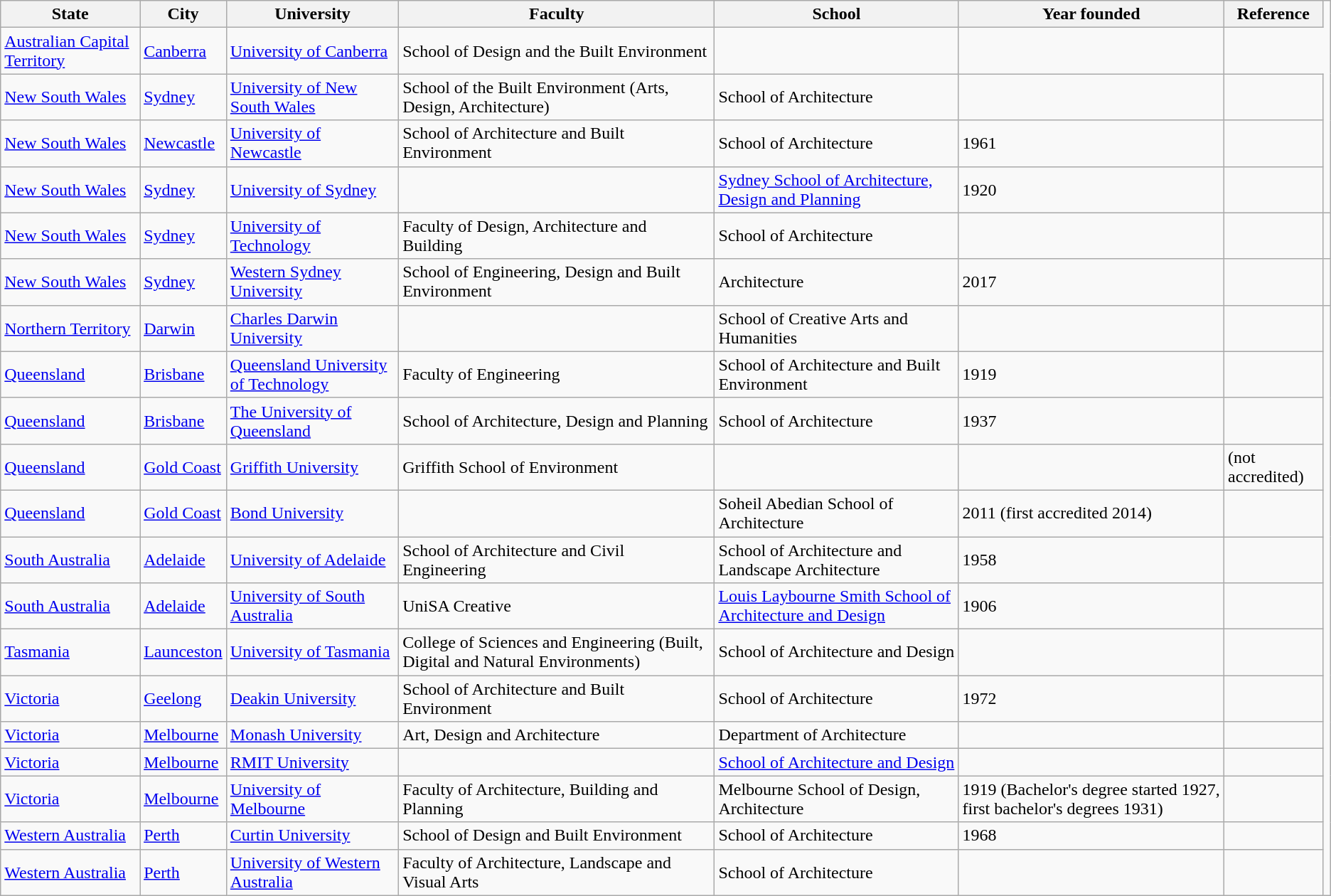<table class="wikitable sortable">
<tr>
<th>State</th>
<th>City</th>
<th>University</th>
<th>Faculty</th>
<th>School</th>
<th>Year founded</th>
<th>Reference</th>
</tr>
<tr>
<td><a href='#'>Australian Capital Territory</a></td>
<td><a href='#'>Canberra</a></td>
<td><a href='#'>University of Canberra</a></td>
<td>School of Design and the Built Environment</td>
<td></td>
<td></td>
</tr>
<tr>
<td><a href='#'>New South Wales</a></td>
<td><a href='#'>Sydney</a></td>
<td><a href='#'>University of New South Wales</a></td>
<td>School of the Built Environment (Arts, Design, Architecture)</td>
<td>School of Architecture</td>
<td></td>
<td></td>
</tr>
<tr>
<td><a href='#'>New South Wales</a></td>
<td><a href='#'>Newcastle</a></td>
<td><a href='#'>University of Newcastle</a></td>
<td>School of Architecture and Built Environment</td>
<td>School of Architecture</td>
<td>1961</td>
<td></td>
</tr>
<tr>
<td><a href='#'>New South Wales</a></td>
<td><a href='#'>Sydney</a></td>
<td><a href='#'>University of Sydney</a></td>
<td></td>
<td><a href='#'>Sydney School of Architecture, Design and Planning</a></td>
<td>1920</td>
<td></td>
</tr>
<tr>
<td><a href='#'>New South Wales</a></td>
<td><a href='#'>Sydney</a></td>
<td><a href='#'>University of Technology</a></td>
<td>Faculty of Design, Architecture and Building</td>
<td>School of Architecture</td>
<td></td>
<td></td>
<td></td>
</tr>
<tr>
<td><a href='#'>New South Wales</a></td>
<td><a href='#'>Sydney</a></td>
<td><a href='#'>Western Sydney University</a></td>
<td>School of Engineering, Design and Built Environment</td>
<td>Architecture</td>
<td>2017</td>
<td></td>
<td></td>
</tr>
<tr>
<td><a href='#'>Northern Territory</a></td>
<td><a href='#'>Darwin</a></td>
<td><a href='#'>Charles Darwin University</a></td>
<td></td>
<td>School of Creative Arts and Humanities</td>
<td></td>
<td></td>
</tr>
<tr>
<td><a href='#'>Queensland</a></td>
<td><a href='#'>Brisbane</a></td>
<td><a href='#'>Queensland University of Technology</a></td>
<td>Faculty of Engineering</td>
<td>School of Architecture and Built Environment</td>
<td>1919</td>
<td></td>
</tr>
<tr>
<td><a href='#'>Queensland</a></td>
<td><a href='#'>Brisbane</a></td>
<td><a href='#'>The University of Queensland</a></td>
<td>School of Architecture, Design and Planning</td>
<td>School of Architecture</td>
<td>1937</td>
<td></td>
</tr>
<tr>
<td><a href='#'>Queensland</a></td>
<td><a href='#'>Gold Coast</a></td>
<td><a href='#'>Griffith University</a></td>
<td>Griffith School of Environment</td>
<td></td>
<td></td>
<td>(not accredited)</td>
</tr>
<tr>
<td><a href='#'>Queensland</a></td>
<td><a href='#'>Gold Coast</a></td>
<td><a href='#'>Bond University</a></td>
<td></td>
<td>Soheil Abedian School of Architecture</td>
<td>2011 (first accredited 2014)</td>
<td></td>
</tr>
<tr>
<td><a href='#'>South Australia</a></td>
<td><a href='#'>Adelaide</a></td>
<td><a href='#'>University of Adelaide</a></td>
<td>School of Architecture and Civil Engineering</td>
<td>School of Architecture and Landscape Architecture</td>
<td>1958</td>
<td></td>
</tr>
<tr>
<td><a href='#'>South Australia</a></td>
<td><a href='#'>Adelaide</a></td>
<td><a href='#'>University of South Australia</a></td>
<td>UniSA Creative</td>
<td><a href='#'>Louis Laybourne Smith School of Architecture and Design</a></td>
<td>1906</td>
<td></td>
</tr>
<tr>
<td><a href='#'>Tasmania</a></td>
<td><a href='#'>Launceston</a></td>
<td><a href='#'>University of Tasmania</a></td>
<td>College of Sciences and Engineering (Built, Digital and Natural Environments)</td>
<td>School of Architecture and Design</td>
<td></td>
<td></td>
</tr>
<tr>
<td><a href='#'>Victoria</a></td>
<td><a href='#'>Geelong</a></td>
<td><a href='#'>Deakin University</a></td>
<td>School of Architecture and Built Environment</td>
<td>School of Architecture</td>
<td>1972</td>
<td></td>
</tr>
<tr>
<td><a href='#'>Victoria</a></td>
<td><a href='#'>Melbourne</a></td>
<td><a href='#'>Monash University</a></td>
<td>Art, Design and Architecture</td>
<td>Department of Architecture</td>
<td></td>
<td></td>
</tr>
<tr>
<td><a href='#'>Victoria</a></td>
<td><a href='#'>Melbourne</a></td>
<td><a href='#'>RMIT University</a></td>
<td></td>
<td><a href='#'>School of Architecture and Design</a></td>
<td></td>
<td></td>
</tr>
<tr>
<td><a href='#'>Victoria</a></td>
<td><a href='#'>Melbourne</a></td>
<td><a href='#'>University of Melbourne</a></td>
<td>Faculty of Architecture, Building and Planning</td>
<td>Melbourne School of Design, Architecture</td>
<td>1919 (Bachelor's degree started 1927, first bachelor's degrees 1931)</td>
<td></td>
</tr>
<tr>
<td><a href='#'>Western Australia</a></td>
<td><a href='#'>Perth</a></td>
<td><a href='#'>Curtin University</a></td>
<td>School of Design and Built Environment</td>
<td>School of Architecture</td>
<td>1968</td>
<td></td>
</tr>
<tr>
<td><a href='#'>Western Australia</a></td>
<td><a href='#'>Perth</a></td>
<td><a href='#'>University of Western Australia</a></td>
<td>Faculty of Architecture, Landscape and Visual Arts</td>
<td>School of Architecture</td>
<td></td>
<td></td>
</tr>
</table>
